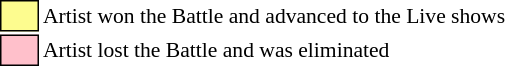<table class="toccolours" style="font-size: 90%; white-space: nowrap;">
<tr>
<td style="background-color:#fdfc8f; border: 1px solid black;">      </td>
<td style="padding-right: 8px">Artist won the Battle and advanced to the Live shows</td>
</tr>
<tr>
<td style="background-color:pink; border: 1px solid black">      </td>
<td>Artist lost the Battle and was eliminated</td>
</tr>
<tr>
</tr>
</table>
